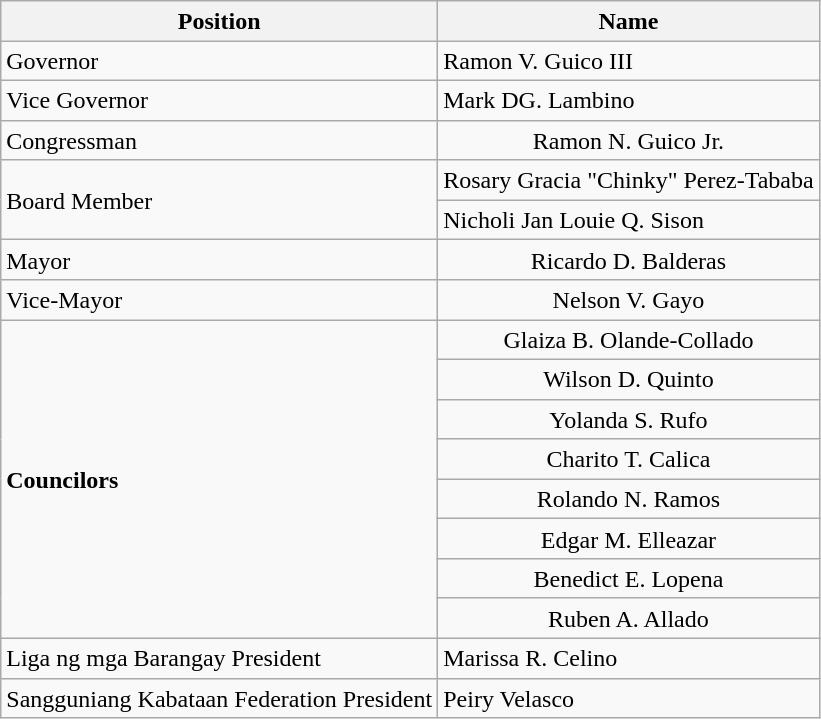<table class="wikitable" style="line-height:1.20em; font-size:100%;">
<tr>
<th>Position</th>
<th>Name</th>
</tr>
<tr>
<td>Governor</td>
<td>Ramon V. Guico III</td>
</tr>
<tr>
<td>Vice Governor</td>
<td>Mark DG. Lambino</td>
</tr>
<tr>
<td>Congressman</td>
<td style="text-align:center;">Ramon N. Guico Jr.</td>
</tr>
<tr>
<td rowspan="2">Board Member</td>
<td>Rosary Gracia "Chinky" Perez-Tababa</td>
</tr>
<tr>
<td>Nicholi Jan Louie Q. Sison</td>
</tr>
<tr>
<td>Mayor</td>
<td style="text-align:center;">Ricardo D. Balderas</td>
</tr>
<tr>
<td>Vice-Mayor</td>
<td style="text-align:center;">Nelson V. Gayo</td>
</tr>
<tr>
<td rowspan=8><strong>Councilors</strong></td>
<td style="text-align:center;">Glaiza B. Olande-Collado</td>
</tr>
<tr>
<td style="text-align:center;">Wilson D. Quinto</td>
</tr>
<tr>
<td style="text-align:center;">Yolanda S. Rufo</td>
</tr>
<tr>
<td style="text-align:center;">Charito T. Calica</td>
</tr>
<tr>
<td style="text-align:center;">Rolando N. Ramos</td>
</tr>
<tr>
<td style="text-align:center;">Edgar M. Elleazar</td>
</tr>
<tr>
<td style="text-align:center;">Benedict E. Lopena</td>
</tr>
<tr>
<td style="text-align:center;">Ruben A. Allado</td>
</tr>
<tr>
<td>Liga ng mga Barangay President</td>
<td>Marissa R. Celino</td>
</tr>
<tr>
<td>Sangguniang Kabataan Federation President</td>
<td>Peiry Velasco</td>
</tr>
</table>
